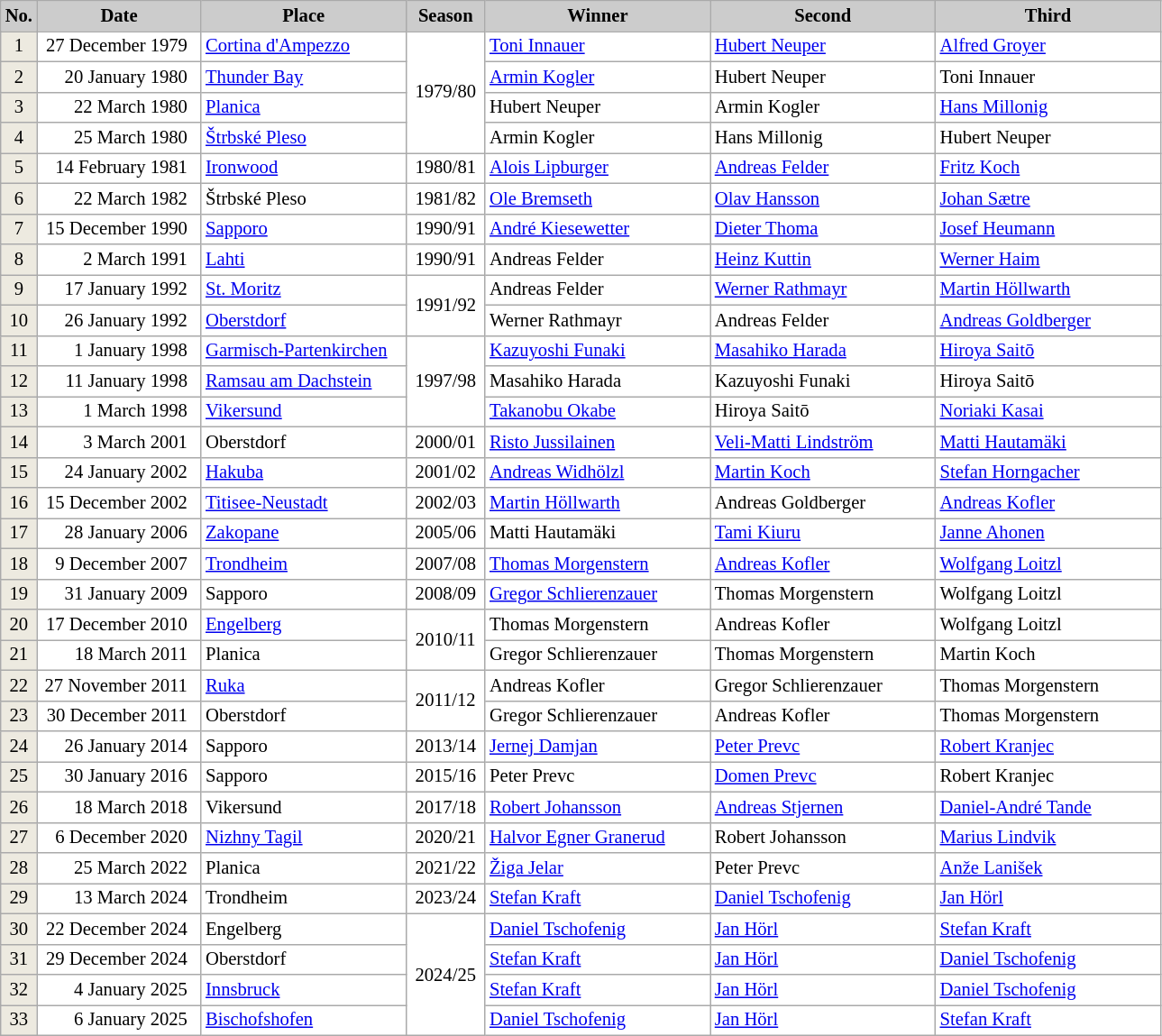<table class="wikitable plainrowheaders" style="background:#fff; font-size:86%; line-height:16px; border:grey solid 1px; border-collapse:collapse;">
<tr>
<th style="background:#ccc;" width="10">No.</th>
<th style="background:#ccc;" width="115">Date</th>
<th style="background:#ccc;" width="145">Place</th>
<th style="background:#ccc;" width="52">Season</th>
<th style="background:#ccc;" width="160">Winner</th>
<th style="background:#ccc;" width="160">Second</th>
<th style="background:#ccc;" width="160">Third</th>
</tr>
<tr>
<td align=center bgcolor=EDEAE0>1</td>
<td align=right>27 December 1979  </td>
<td><a href='#'>Cortina d'Ampezzo</a></td>
<td align=center rowspan=4>1979/80</td>
<td> <a href='#'>Toni Innauer</a></td>
<td> <a href='#'>Hubert Neuper</a></td>
<td> <a href='#'>Alfred Groyer</a></td>
</tr>
<tr>
<td align=center bgcolor=EDEAE0>2</td>
<td align=right>20 January 1980  </td>
<td><a href='#'>Thunder Bay</a></td>
<td> <a href='#'>Armin Kogler</a></td>
<td> Hubert Neuper</td>
<td> Toni Innauer</td>
</tr>
<tr>
<td align=center bgcolor=EDEAE0>3</td>
<td align=right>22 March 1980  </td>
<td><a href='#'>Planica</a></td>
<td> Hubert Neuper</td>
<td> Armin Kogler</td>
<td> <a href='#'>Hans Millonig</a></td>
</tr>
<tr>
<td align=center bgcolor=EDEAE0>4</td>
<td align=right>25 March 1980  </td>
<td><a href='#'>Štrbské Pleso</a></td>
<td> Armin Kogler</td>
<td> Hans Millonig</td>
<td> Hubert Neuper</td>
</tr>
<tr>
<td align=center bgcolor=EDEAE0>5</td>
<td align=right>14 February 1981  </td>
<td><a href='#'>Ironwood</a></td>
<td align=center>1980/81</td>
<td> <a href='#'>Alois Lipburger</a></td>
<td> <a href='#'>Andreas Felder</a></td>
<td> <a href='#'>Fritz Koch</a></td>
</tr>
<tr>
<td align=center bgcolor=EDEAE0>6</td>
<td align=right>22 March 1982  </td>
<td>Štrbské Pleso</td>
<td align=center>1981/82</td>
<td> <a href='#'>Ole Bremseth</a></td>
<td> <a href='#'>Olav Hansson</a></td>
<td> <a href='#'>Johan Sætre</a></td>
</tr>
<tr>
<td align=center bgcolor=EDEAE0>7</td>
<td align=right>15 December 1990  </td>
<td><a href='#'>Sapporo</a></td>
<td align=center>1990/91</td>
<td> <a href='#'>André Kiesewetter</a></td>
<td> <a href='#'>Dieter Thoma</a></td>
<td> <a href='#'>Josef Heumann</a></td>
</tr>
<tr>
<td align=center bgcolor=EDEAE0>8</td>
<td align=right>2 March 1991  </td>
<td><a href='#'>Lahti</a></td>
<td align=center>1990/91</td>
<td> Andreas Felder</td>
<td> <a href='#'>Heinz Kuttin</a></td>
<td> <a href='#'>Werner Haim</a></td>
</tr>
<tr>
<td align=center bgcolor=EDEAE0>9</td>
<td align=right>17 January 1992  </td>
<td><a href='#'>St. Moritz</a></td>
<td align=center rowspan=2>1991/92</td>
<td> Andreas Felder</td>
<td> <a href='#'>Werner Rathmayr</a></td>
<td> <a href='#'>Martin Höllwarth</a></td>
</tr>
<tr>
<td align=center bgcolor=EDEAE0>10</td>
<td align=right>26 January 1992  </td>
<td><a href='#'>Oberstdorf</a></td>
<td> Werner Rathmayr</td>
<td> Andreas Felder</td>
<td> <a href='#'>Andreas Goldberger</a></td>
</tr>
<tr>
<td align=center bgcolor=EDEAE0>11</td>
<td align=right>1 January 1998  </td>
<td><a href='#'>Garmisch-Partenkirchen</a></td>
<td align=center rowspan=3>1997/98</td>
<td> <a href='#'>Kazuyoshi Funaki</a></td>
<td> <a href='#'>Masahiko Harada</a></td>
<td> <a href='#'>Hiroya Saitō</a></td>
</tr>
<tr>
<td align=center bgcolor=EDEAE0>12</td>
<td align=right>11 January 1998  </td>
<td><a href='#'>Ramsau am Dachstein</a></td>
<td> Masahiko Harada</td>
<td> Kazuyoshi Funaki</td>
<td> Hiroya Saitō</td>
</tr>
<tr>
<td align=center bgcolor=EDEAE0>13</td>
<td align=right>1 March 1998  </td>
<td><a href='#'>Vikersund</a></td>
<td> <a href='#'>Takanobu Okabe</a></td>
<td> Hiroya Saitō</td>
<td> <a href='#'>Noriaki Kasai</a></td>
</tr>
<tr>
<td align=center bgcolor=EDEAE0>14</td>
<td align=right>3 March 2001  </td>
<td>Oberstdorf</td>
<td align=center>2000/01</td>
<td> <a href='#'>Risto Jussilainen</a></td>
<td> <a href='#'>Veli-Matti Lindström</a></td>
<td> <a href='#'>Matti Hautamäki</a></td>
</tr>
<tr>
<td align=center bgcolor=EDEAE0>15</td>
<td align=right>24 January 2002  </td>
<td><a href='#'>Hakuba</a></td>
<td align=center>2001/02</td>
<td> <a href='#'>Andreas Widhölzl</a></td>
<td> <a href='#'>Martin Koch</a></td>
<td> <a href='#'>Stefan Horngacher</a></td>
</tr>
<tr>
<td align=center bgcolor=EDEAE0>16</td>
<td align=right>15 December 2002  </td>
<td><a href='#'>Titisee-Neustadt</a></td>
<td align=center>2002/03</td>
<td> <a href='#'>Martin Höllwarth</a></td>
<td> Andreas Goldberger</td>
<td> <a href='#'>Andreas Kofler</a></td>
</tr>
<tr>
<td align=center bgcolor=EDEAE0>17</td>
<td align=right>28 January 2006  </td>
<td><a href='#'>Zakopane</a></td>
<td align=center>2005/06</td>
<td> Matti Hautamäki</td>
<td> <a href='#'>Tami Kiuru</a></td>
<td> <a href='#'>Janne Ahonen</a></td>
</tr>
<tr>
<td align=center bgcolor=EDEAE0>18</td>
<td align=right>9 December 2007  </td>
<td><a href='#'>Trondheim</a></td>
<td align=center>2007/08</td>
<td> <a href='#'>Thomas Morgenstern</a></td>
<td> <a href='#'>Andreas Kofler</a></td>
<td> <a href='#'>Wolfgang Loitzl</a></td>
</tr>
<tr>
<td align=center bgcolor=EDEAE0>19</td>
<td align=right>31 January 2009  </td>
<td>Sapporo</td>
<td align=center>2008/09</td>
<td> <a href='#'>Gregor Schlierenzauer</a></td>
<td> Thomas Morgenstern</td>
<td> Wolfgang Loitzl</td>
</tr>
<tr>
<td align=center bgcolor=EDEAE0>20</td>
<td align=right>17 December 2010  </td>
<td><a href='#'>Engelberg</a></td>
<td align=center rowspan=2>2010/11</td>
<td> Thomas Morgenstern</td>
<td> Andreas Kofler</td>
<td> Wolfgang Loitzl</td>
</tr>
<tr>
<td align=center bgcolor=EDEAE0>21</td>
<td align=right>18 March 2011  </td>
<td>Planica</td>
<td> Gregor Schlierenzauer</td>
<td> Thomas Morgenstern</td>
<td> Martin Koch</td>
</tr>
<tr>
<td align=center bgcolor=EDEAE0>22</td>
<td align=right>27 November 2011  </td>
<td><a href='#'>Ruka</a></td>
<td align=center rowspan=2>2011/12</td>
<td> Andreas Kofler</td>
<td> Gregor Schlierenzauer</td>
<td> Thomas Morgenstern</td>
</tr>
<tr>
<td align=center bgcolor=EDEAE0>23</td>
<td align=right>30 December 2011  </td>
<td>Oberstdorf</td>
<td> Gregor Schlierenzauer</td>
<td> Andreas Kofler</td>
<td> Thomas Morgenstern</td>
</tr>
<tr>
<td align=center bgcolor=EDEAE0>24</td>
<td align=right>26 January 2014  </td>
<td>Sapporo</td>
<td align=center>2013/14</td>
<td> <a href='#'>Jernej Damjan</a></td>
<td> <a href='#'>Peter Prevc</a></td>
<td> <a href='#'>Robert Kranjec</a></td>
</tr>
<tr>
<td align=center bgcolor=EDEAE0>25</td>
<td align=right>30 January 2016  </td>
<td>Sapporo</td>
<td align=center>2015/16</td>
<td> Peter Prevc</td>
<td> <a href='#'>Domen Prevc</a></td>
<td> Robert Kranjec</td>
</tr>
<tr>
<td align=center bgcolor=EDEAE0>26</td>
<td align=right>18 March 2018  </td>
<td>Vikersund</td>
<td align=center>2017/18</td>
<td> <a href='#'>Robert Johansson</a></td>
<td> <a href='#'>Andreas Stjernen</a></td>
<td> <a href='#'>Daniel-André Tande</a></td>
</tr>
<tr>
<td align=center bgcolor=EDEAE0>27</td>
<td align=right>6 December 2020  </td>
<td><a href='#'>Nizhny Tagil</a></td>
<td align=center>2020/21</td>
<td> <a href='#'>Halvor Egner Granerud</a></td>
<td> Robert Johansson</td>
<td> <a href='#'>Marius Lindvik</a></td>
</tr>
<tr>
<td align=center bgcolor=EDEAE0>28</td>
<td align=right>25 March 2022  </td>
<td>Planica</td>
<td align=center>2021/22</td>
<td> <a href='#'>Žiga Jelar</a></td>
<td> Peter Prevc</td>
<td> <a href='#'>Anže Lanišek</a></td>
</tr>
<tr>
<td align=center bgcolor=EDEAE0>29</td>
<td align=right>13 March 2024  </td>
<td>Trondheim</td>
<td align=center>2023/24</td>
<td> <a href='#'>Stefan Kraft</a></td>
<td> <a href='#'>Daniel Tschofenig</a></td>
<td> <a href='#'>Jan Hörl</a></td>
</tr>
<tr>
<td align=center bgcolor=EDEAE0>30</td>
<td align=right>22 December 2024  </td>
<td>Engelberg</td>
<td align=center rowspan=4>2024/25</td>
<td> <a href='#'>Daniel Tschofenig</a></td>
<td> <a href='#'>Jan Hörl</a></td>
<td> <a href='#'>Stefan Kraft</a></td>
</tr>
<tr>
<td align=center bgcolor=EDEAE0>31</td>
<td align=right>29 December 2024  </td>
<td>Oberstdorf</td>
<td> <a href='#'>Stefan Kraft</a></td>
<td> <a href='#'>Jan Hörl</a></td>
<td> <a href='#'>Daniel Tschofenig</a></td>
</tr>
<tr>
<td align=center bgcolor=EDEAE0>32</td>
<td align=right>4 January 2025  </td>
<td><a href='#'>Innsbruck</a></td>
<td> <a href='#'>Stefan Kraft</a></td>
<td> <a href='#'>Jan Hörl</a></td>
<td> <a href='#'>Daniel Tschofenig</a></td>
</tr>
<tr>
<td align=center bgcolor=EDEAE0>33</td>
<td align=right>6 January 2025  </td>
<td><a href='#'>Bischofshofen</a></td>
<td> <a href='#'>Daniel Tschofenig</a></td>
<td> <a href='#'>Jan Hörl</a></td>
<td> <a href='#'>Stefan Kraft</a></td>
</tr>
</table>
